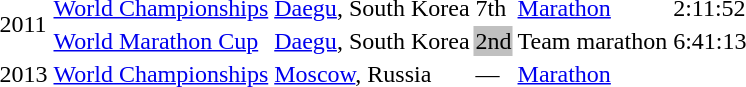<table>
<tr>
<td rowspan=2>2011</td>
<td><a href='#'>World Championships</a></td>
<td><a href='#'>Daegu</a>, South Korea</td>
<td>7th</td>
<td><a href='#'>Marathon</a></td>
<td>2:11:52</td>
</tr>
<tr>
<td><a href='#'>World Marathon Cup</a></td>
<td><a href='#'>Daegu</a>, South Korea</td>
<td bgcolor=silver>2nd</td>
<td>Team marathon</td>
<td>6:41:13</td>
</tr>
<tr>
<td>2013</td>
<td><a href='#'>World Championships</a></td>
<td><a href='#'>Moscow</a>, Russia</td>
<td>—</td>
<td><a href='#'>Marathon</a></td>
<td></td>
</tr>
</table>
